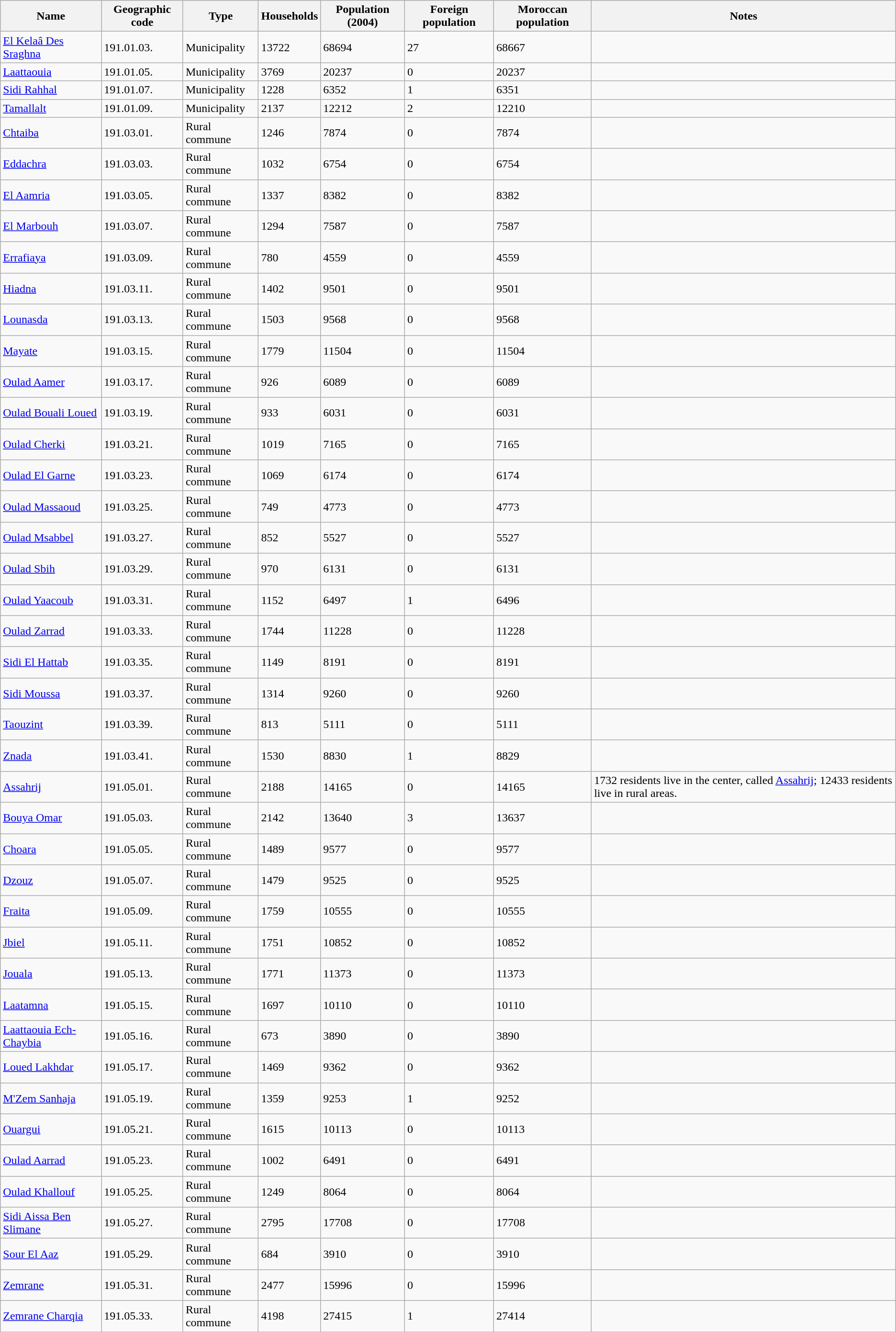<table class="wikitable sortable">
<tr>
<th>Name</th>
<th>Geographic code</th>
<th>Type</th>
<th>Households</th>
<th>Population (2004)</th>
<th>Foreign population</th>
<th>Moroccan population</th>
<th>Notes</th>
</tr>
<tr>
<td><a href='#'>El Kelaâ Des Sraghna</a></td>
<td>191.01.03.</td>
<td>Municipality</td>
<td>13722</td>
<td>68694</td>
<td>27</td>
<td>68667</td>
<td></td>
</tr>
<tr>
<td><a href='#'>Laattaouia</a></td>
<td>191.01.05.</td>
<td>Municipality</td>
<td>3769</td>
<td>20237</td>
<td>0</td>
<td>20237</td>
<td></td>
</tr>
<tr>
<td><a href='#'>Sidi Rahhal</a></td>
<td>191.01.07.</td>
<td>Municipality</td>
<td>1228</td>
<td>6352</td>
<td>1</td>
<td>6351</td>
<td></td>
</tr>
<tr>
<td><a href='#'>Tamallalt</a></td>
<td>191.01.09.</td>
<td>Municipality</td>
<td>2137</td>
<td>12212</td>
<td>2</td>
<td>12210</td>
<td></td>
</tr>
<tr>
<td><a href='#'>Chtaiba</a></td>
<td>191.03.01.</td>
<td>Rural commune</td>
<td>1246</td>
<td>7874</td>
<td>0</td>
<td>7874</td>
<td></td>
</tr>
<tr>
<td><a href='#'>Eddachra</a></td>
<td>191.03.03.</td>
<td>Rural commune</td>
<td>1032</td>
<td>6754</td>
<td>0</td>
<td>6754</td>
<td></td>
</tr>
<tr>
<td><a href='#'>El Aamria</a></td>
<td>191.03.05.</td>
<td>Rural commune</td>
<td>1337</td>
<td>8382</td>
<td>0</td>
<td>8382</td>
<td></td>
</tr>
<tr>
<td><a href='#'>El Marbouh</a></td>
<td>191.03.07.</td>
<td>Rural commune</td>
<td>1294</td>
<td>7587</td>
<td>0</td>
<td>7587</td>
<td></td>
</tr>
<tr>
<td><a href='#'>Errafiaya</a></td>
<td>191.03.09.</td>
<td>Rural commune</td>
<td>780</td>
<td>4559</td>
<td>0</td>
<td>4559</td>
<td></td>
</tr>
<tr>
<td><a href='#'>Hiadna</a></td>
<td>191.03.11.</td>
<td>Rural commune</td>
<td>1402</td>
<td>9501</td>
<td>0</td>
<td>9501</td>
<td></td>
</tr>
<tr>
<td><a href='#'>Lounasda</a></td>
<td>191.03.13.</td>
<td>Rural commune</td>
<td>1503</td>
<td>9568</td>
<td>0</td>
<td>9568</td>
<td></td>
</tr>
<tr>
<td><a href='#'>Mayate</a></td>
<td>191.03.15.</td>
<td>Rural commune</td>
<td>1779</td>
<td>11504</td>
<td>0</td>
<td>11504</td>
<td></td>
</tr>
<tr>
<td><a href='#'>Oulad Aamer</a></td>
<td>191.03.17.</td>
<td>Rural commune</td>
<td>926</td>
<td>6089</td>
<td>0</td>
<td>6089</td>
<td></td>
</tr>
<tr>
<td><a href='#'>Oulad Bouali Loued</a></td>
<td>191.03.19.</td>
<td>Rural commune</td>
<td>933</td>
<td>6031</td>
<td>0</td>
<td>6031</td>
<td></td>
</tr>
<tr>
<td><a href='#'>Oulad Cherki</a></td>
<td>191.03.21.</td>
<td>Rural commune</td>
<td>1019</td>
<td>7165</td>
<td>0</td>
<td>7165</td>
<td></td>
</tr>
<tr>
<td><a href='#'>Oulad El Garne</a></td>
<td>191.03.23.</td>
<td>Rural commune</td>
<td>1069</td>
<td>6174</td>
<td>0</td>
<td>6174</td>
<td></td>
</tr>
<tr>
<td><a href='#'>Oulad Massaoud</a></td>
<td>191.03.25.</td>
<td>Rural commune</td>
<td>749</td>
<td>4773</td>
<td>0</td>
<td>4773</td>
<td></td>
</tr>
<tr>
<td><a href='#'>Oulad Msabbel</a></td>
<td>191.03.27.</td>
<td>Rural commune</td>
<td>852</td>
<td>5527</td>
<td>0</td>
<td>5527</td>
<td></td>
</tr>
<tr>
<td><a href='#'>Oulad Sbih</a></td>
<td>191.03.29.</td>
<td>Rural commune</td>
<td>970</td>
<td>6131</td>
<td>0</td>
<td>6131</td>
<td></td>
</tr>
<tr>
<td><a href='#'>Oulad Yaacoub</a></td>
<td>191.03.31.</td>
<td>Rural commune</td>
<td>1152</td>
<td>6497</td>
<td>1</td>
<td>6496</td>
<td></td>
</tr>
<tr>
<td><a href='#'>Oulad Zarrad</a></td>
<td>191.03.33.</td>
<td>Rural commune</td>
<td>1744</td>
<td>11228</td>
<td>0</td>
<td>11228</td>
<td></td>
</tr>
<tr>
<td><a href='#'>Sidi El Hattab</a></td>
<td>191.03.35.</td>
<td>Rural commune</td>
<td>1149</td>
<td>8191</td>
<td>0</td>
<td>8191</td>
<td></td>
</tr>
<tr>
<td><a href='#'>Sidi Moussa</a></td>
<td>191.03.37.</td>
<td>Rural commune</td>
<td>1314</td>
<td>9260</td>
<td>0</td>
<td>9260</td>
<td></td>
</tr>
<tr>
<td><a href='#'>Taouzint</a></td>
<td>191.03.39.</td>
<td>Rural commune</td>
<td>813</td>
<td>5111</td>
<td>0</td>
<td>5111</td>
<td></td>
</tr>
<tr>
<td><a href='#'>Znada</a></td>
<td>191.03.41.</td>
<td>Rural commune</td>
<td>1530</td>
<td>8830</td>
<td>1</td>
<td>8829</td>
<td></td>
</tr>
<tr>
<td><a href='#'>Assahrij</a></td>
<td>191.05.01.</td>
<td>Rural commune</td>
<td>2188</td>
<td>14165</td>
<td>0</td>
<td>14165</td>
<td>1732 residents live in the center, called <a href='#'>Assahrij</a>; 12433 residents live in rural areas.</td>
</tr>
<tr>
<td><a href='#'>Bouya Omar</a></td>
<td>191.05.03.</td>
<td>Rural commune</td>
<td>2142</td>
<td>13640</td>
<td>3</td>
<td>13637</td>
<td></td>
</tr>
<tr>
<td><a href='#'>Choara</a></td>
<td>191.05.05.</td>
<td>Rural commune</td>
<td>1489</td>
<td>9577</td>
<td>0</td>
<td>9577</td>
<td></td>
</tr>
<tr>
<td><a href='#'>Dzouz</a></td>
<td>191.05.07.</td>
<td>Rural commune</td>
<td>1479</td>
<td>9525</td>
<td>0</td>
<td>9525</td>
<td></td>
</tr>
<tr>
<td><a href='#'>Fraita</a></td>
<td>191.05.09.</td>
<td>Rural commune</td>
<td>1759</td>
<td>10555</td>
<td>0</td>
<td>10555</td>
<td></td>
</tr>
<tr>
<td><a href='#'>Jbiel</a></td>
<td>191.05.11.</td>
<td>Rural commune</td>
<td>1751</td>
<td>10852</td>
<td>0</td>
<td>10852</td>
<td></td>
</tr>
<tr>
<td><a href='#'>Jouala</a></td>
<td>191.05.13.</td>
<td>Rural commune</td>
<td>1771</td>
<td>11373</td>
<td>0</td>
<td>11373</td>
<td></td>
</tr>
<tr>
<td><a href='#'>Laatamna</a></td>
<td>191.05.15.</td>
<td>Rural commune</td>
<td>1697</td>
<td>10110</td>
<td>0</td>
<td>10110</td>
<td></td>
</tr>
<tr>
<td><a href='#'>Laattaouia Ech-Chaybia</a></td>
<td>191.05.16.</td>
<td>Rural commune</td>
<td>673</td>
<td>3890</td>
<td>0</td>
<td>3890</td>
<td></td>
</tr>
<tr>
<td><a href='#'>Loued Lakhdar</a></td>
<td>191.05.17.</td>
<td>Rural commune</td>
<td>1469</td>
<td>9362</td>
<td>0</td>
<td>9362</td>
<td></td>
</tr>
<tr>
<td><a href='#'>M'Zem Sanhaja</a></td>
<td>191.05.19.</td>
<td>Rural commune</td>
<td>1359</td>
<td>9253</td>
<td>1</td>
<td>9252</td>
<td></td>
</tr>
<tr>
<td><a href='#'>Ouargui</a></td>
<td>191.05.21.</td>
<td>Rural commune</td>
<td>1615</td>
<td>10113</td>
<td>0</td>
<td>10113</td>
<td></td>
</tr>
<tr>
<td><a href='#'>Oulad Aarrad</a></td>
<td>191.05.23.</td>
<td>Rural commune</td>
<td>1002</td>
<td>6491</td>
<td>0</td>
<td>6491</td>
<td></td>
</tr>
<tr>
<td><a href='#'>Oulad Khallouf</a></td>
<td>191.05.25.</td>
<td>Rural commune</td>
<td>1249</td>
<td>8064</td>
<td>0</td>
<td>8064</td>
<td></td>
</tr>
<tr>
<td><a href='#'>Sidi Aissa Ben Slimane</a></td>
<td>191.05.27.</td>
<td>Rural commune</td>
<td>2795</td>
<td>17708</td>
<td>0</td>
<td>17708</td>
<td></td>
</tr>
<tr>
<td><a href='#'>Sour El Aaz</a></td>
<td>191.05.29.</td>
<td>Rural commune</td>
<td>684</td>
<td>3910</td>
<td>0</td>
<td>3910</td>
<td></td>
</tr>
<tr>
<td><a href='#'>Zemrane</a></td>
<td>191.05.31.</td>
<td>Rural commune</td>
<td>2477</td>
<td>15996</td>
<td>0</td>
<td>15996</td>
<td></td>
</tr>
<tr>
<td><a href='#'>Zemrane Charqia</a></td>
<td>191.05.33.</td>
<td>Rural commune</td>
<td>4198</td>
<td>27415</td>
<td>1</td>
<td>27414</td>
<td></td>
</tr>
<tr>
</tr>
</table>
